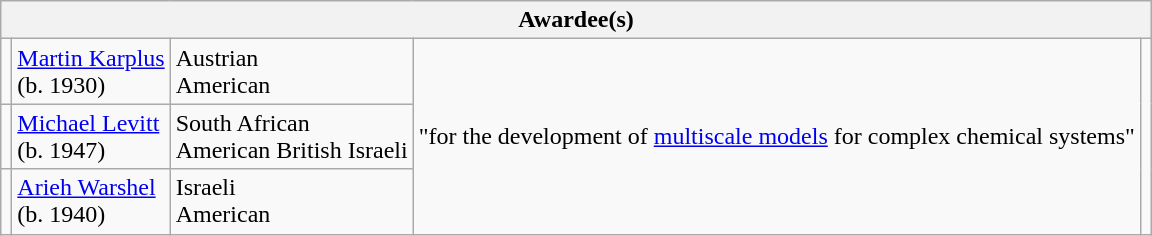<table class="wikitable">
<tr>
<th colspan="5">Awardee(s)</th>
</tr>
<tr>
<td></td>
<td><a href='#'>Martin Karplus</a><br>(b. 1930)</td>
<td> Austrian<br> American</td>
<td rowspan="3">"for the development of <a href='#'>multiscale models</a> for complex chemical systems"</td>
<td rowspan="3"></td>
</tr>
<tr>
<td></td>
<td><a href='#'>Michael Levitt</a><br>(b. 1947)</td>
<td> South African<br> American
 British
 Israeli</td>
</tr>
<tr>
<td></td>
<td><a href='#'>Arieh Warshel</a><br>(b. 1940)</td>
<td> Israeli<br> American</td>
</tr>
</table>
